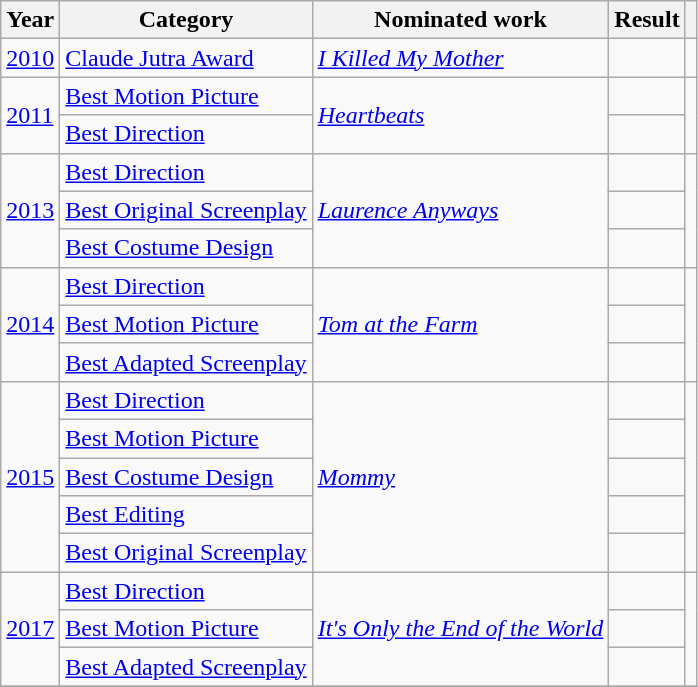<table class="wikitable sortable">
<tr>
<th>Year</th>
<th>Category</th>
<th>Nominated work</th>
<th>Result</th>
<th></th>
</tr>
<tr>
<td rowspan="1"><a href='#'>2010</a></td>
<td><a href='#'>Claude Jutra Award</a></td>
<td rowspan="1"><em><a href='#'>I Killed My Mother</a></em></td>
<td></td>
<td rowspan="1"></td>
</tr>
<tr>
<td rowspan="2"><a href='#'>2011</a></td>
<td><a href='#'>Best Motion Picture</a></td>
<td rowspan="2"><em><a href='#'>Heartbeats</a></em></td>
<td></td>
<td rowspan="2"></td>
</tr>
<tr>
<td><a href='#'>Best Direction</a></td>
<td></td>
</tr>
<tr>
<td rowspan="3"><a href='#'>2013</a></td>
<td><a href='#'>Best Direction</a></td>
<td rowspan="3"><em><a href='#'>Laurence Anyways</a></em></td>
<td></td>
<td rowspan="3"></td>
</tr>
<tr>
<td><a href='#'>Best Original Screenplay</a></td>
<td></td>
</tr>
<tr>
<td><a href='#'>Best Costume Design</a></td>
<td></td>
</tr>
<tr>
<td rowspan="3"><a href='#'>2014</a></td>
<td><a href='#'>Best Direction</a></td>
<td rowspan="3"><em><a href='#'>Tom at the Farm</a></em></td>
<td></td>
<td rowspan="3"></td>
</tr>
<tr>
<td><a href='#'>Best Motion Picture</a></td>
<td></td>
</tr>
<tr>
<td><a href='#'>Best Adapted Screenplay</a></td>
<td></td>
</tr>
<tr>
<td rowspan="5"><a href='#'>2015</a></td>
<td><a href='#'>Best Direction</a></td>
<td rowspan="5"><em><a href='#'>Mommy</a></em></td>
<td></td>
<td rowspan="5"></td>
</tr>
<tr>
<td><a href='#'>Best Motion Picture</a></td>
<td></td>
</tr>
<tr>
<td><a href='#'>Best Costume Design</a></td>
<td></td>
</tr>
<tr>
<td><a href='#'>Best Editing</a></td>
<td></td>
</tr>
<tr>
<td><a href='#'>Best Original Screenplay</a></td>
<td></td>
</tr>
<tr>
<td rowspan="3"><a href='#'>2017</a></td>
<td><a href='#'>Best Direction</a></td>
<td rowspan="3"><em><a href='#'>It's Only the End of the World</a></em></td>
<td></td>
<td rowspan="3"></td>
</tr>
<tr>
<td><a href='#'>Best Motion Picture</a></td>
<td></td>
</tr>
<tr>
<td><a href='#'>Best Adapted Screenplay</a></td>
<td></td>
</tr>
<tr>
</tr>
</table>
